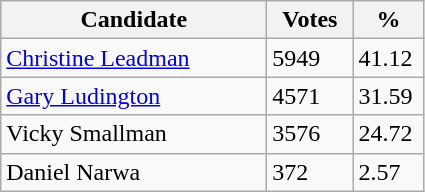<table class="wikitable">
<tr>
<th style="width: 170px">Candidate</th>
<th style="width: 50px">Votes</th>
<th style="width: 40px">%</th>
</tr>
<tr>
<td><a href='#'>Christine Leadman</a></td>
<td>5949</td>
<td>41.12</td>
</tr>
<tr>
<td><a href='#'>Gary Ludington</a></td>
<td>4571</td>
<td>31.59</td>
</tr>
<tr>
<td>Vicky Smallman</td>
<td>3576</td>
<td>24.72</td>
</tr>
<tr>
<td>Daniel Narwa</td>
<td>372</td>
<td>2.57</td>
</tr>
</table>
